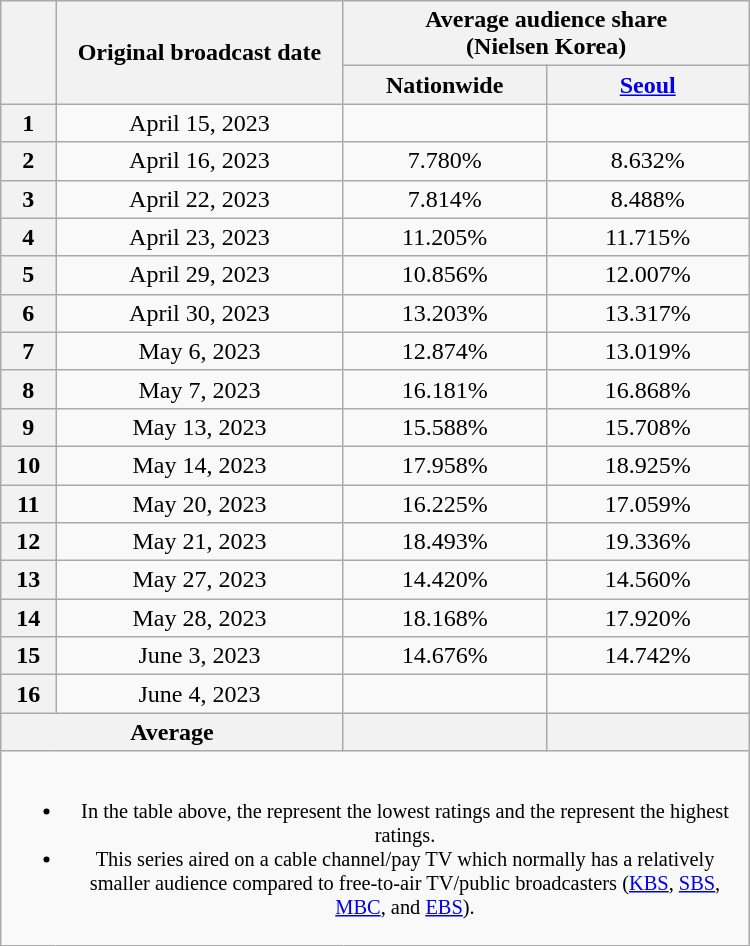<table class="wikitable" style="margin-left:auto; margin-right:auto; width:500px; text-align:center">
<tr>
<th scope="col" rowspan="2"></th>
<th scope="col" rowspan="2">Original broadcast date</th>
<th scope="col" colspan="2">Average audience share<br>(Nielsen Korea)</th>
</tr>
<tr>
<th scope="col" style="width:8em">Nationwide</th>
<th scope="col" style="width:8em"><a href='#'>Seoul</a></th>
</tr>
<tr>
<th scope="col">1</th>
<td>April 15, 2023</td>
<td><strong></strong> </td>
<td><strong></strong> </td>
</tr>
<tr>
<th scope="col">2</th>
<td>April 16, 2023</td>
<td>7.780% </td>
<td>8.632% </td>
</tr>
<tr>
<th scope="col">3</th>
<td>April 22, 2023</td>
<td>7.814% </td>
<td>8.488% </td>
</tr>
<tr>
<th scope="col">4</th>
<td>April 23, 2023</td>
<td>11.205% </td>
<td>11.715% </td>
</tr>
<tr>
<th scope="col">5</th>
<td>April 29, 2023</td>
<td>10.856% </td>
<td>12.007% </td>
</tr>
<tr>
<th scope="col">6</th>
<td>April 30, 2023</td>
<td>13.203% </td>
<td>13.317% </td>
</tr>
<tr>
<th scope="col">7</th>
<td>May 6, 2023</td>
<td>12.874% </td>
<td>13.019% </td>
</tr>
<tr>
<th scope="col">8</th>
<td>May 7, 2023</td>
<td>16.181% </td>
<td>16.868% </td>
</tr>
<tr>
<th scope="col">9</th>
<td>May 13, 2023</td>
<td>15.588% </td>
<td>15.708% </td>
</tr>
<tr>
<th scope="col">10</th>
<td>May 14, 2023</td>
<td>17.958% </td>
<td>18.925% </td>
</tr>
<tr>
<th scope="col">11</th>
<td>May 20, 2023</td>
<td>16.225% </td>
<td>17.059% </td>
</tr>
<tr>
<th scope="col">12</th>
<td>May 21, 2023</td>
<td>18.493% </td>
<td>19.336% </td>
</tr>
<tr>
<th scope="col">13</th>
<td>May 27, 2023</td>
<td>14.420% </td>
<td>14.560% </td>
</tr>
<tr>
<th scope="col">14</th>
<td>May 28, 2023</td>
<td>18.168% </td>
<td>17.920% </td>
</tr>
<tr>
<th scope="col">15</th>
<td>June 3, 2023</td>
<td>14.676% </td>
<td>14.742% </td>
</tr>
<tr>
<th scope="col">16</th>
<td>June 4, 2023</td>
<td><strong></strong> </td>
<td><strong></strong> </td>
</tr>
<tr>
<th scope="col" colspan="2">Average</th>
<th scope="col"></th>
<th scope="col"></th>
</tr>
<tr>
<td colspan="4" style="font-size:85%"><br><ul><li>In the table above, the <strong></strong> represent the lowest ratings and the <strong></strong> represent the highest ratings.</li><li>This series aired on a cable channel/pay TV which normally has a relatively smaller audience compared to free-to-air TV/public broadcasters (<a href='#'>KBS</a>, <a href='#'>SBS</a>, <a href='#'>MBC</a>, and <a href='#'>EBS</a>).</li></ul></td>
</tr>
</table>
